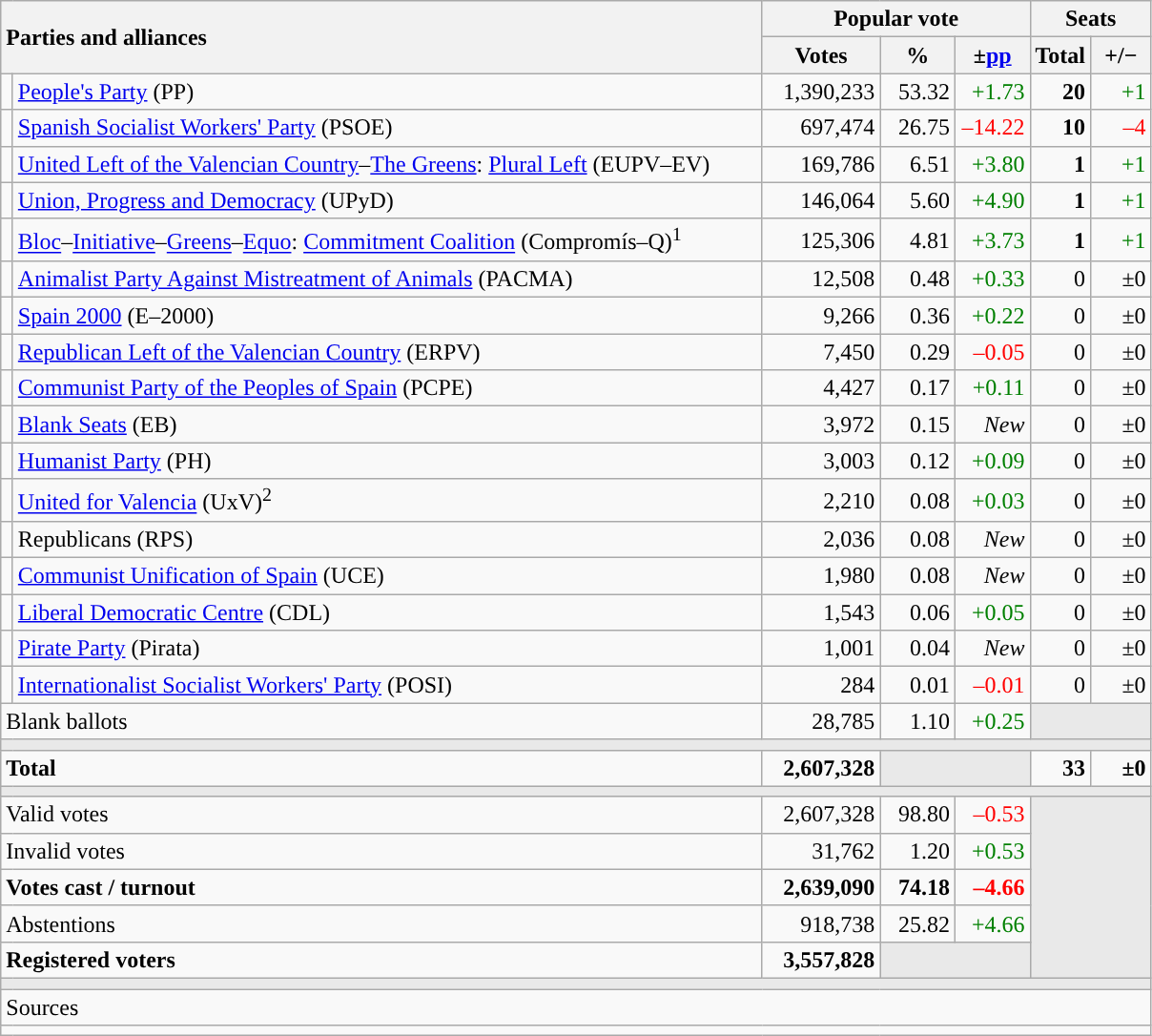<table class="wikitable" style="text-align:right;">
<tr>
<th style="text-align:left;" rowspan="2" colspan="2" width="525">Parties and alliances</th>
<th colspan="3">Popular vote</th>
<th colspan="2">Seats</th>
</tr>
<tr>
<th width="75">Votes</th>
<th width="45">%</th>
<th width="45">±<a href='#'>pp</a></th>
<th width="35">Total</th>
<th width="35">+/−</th>
</tr>
<tr>
<td width="1" style="color:inherit;background:"></td>
<td align="left"><a href='#'>People's Party</a> (PP)</td>
<td>1,390,233</td>
<td>53.32</td>
<td style="color:green;">+1.73</td>
<td><strong>20</strong></td>
<td style="color:green;">+1</td>
</tr>
<tr>
<td style="color:inherit;background:"></td>
<td align="left"><a href='#'>Spanish Socialist Workers' Party</a> (PSOE)</td>
<td>697,474</td>
<td>26.75</td>
<td style="color:red;">–14.22</td>
<td><strong>10</strong></td>
<td style="color:red;">–4</td>
</tr>
<tr>
<td style="color:inherit;background:"></td>
<td align="left"><a href='#'>United Left of the Valencian Country</a>–<a href='#'>The Greens</a>: <a href='#'>Plural Left</a> (EUPV–EV)</td>
<td>169,786</td>
<td>6.51</td>
<td style="color:green;">+3.80</td>
<td><strong>1</strong></td>
<td style="color:green;">+1</td>
</tr>
<tr>
<td style="color:inherit;background:"></td>
<td align="left"><a href='#'>Union, Progress and Democracy</a> (UPyD)</td>
<td>146,064</td>
<td>5.60</td>
<td style="color:green;">+4.90</td>
<td><strong>1</strong></td>
<td style="color:green;">+1</td>
</tr>
<tr>
<td style="color:inherit;background:"></td>
<td align="left"><a href='#'>Bloc</a>–<a href='#'>Initiative</a>–<a href='#'>Greens</a>–<a href='#'>Equo</a>: <a href='#'>Commitment Coalition</a> (Compromís–Q)<sup>1</sup></td>
<td>125,306</td>
<td>4.81</td>
<td style="color:green;">+3.73</td>
<td><strong>1</strong></td>
<td style="color:green;">+1</td>
</tr>
<tr>
<td style="color:inherit;background:"></td>
<td align="left"><a href='#'>Animalist Party Against Mistreatment of Animals</a> (PACMA)</td>
<td>12,508</td>
<td>0.48</td>
<td style="color:green;">+0.33</td>
<td>0</td>
<td>±0</td>
</tr>
<tr>
<td style="color:inherit;background:"></td>
<td align="left"><a href='#'>Spain 2000</a> (E–2000)</td>
<td>9,266</td>
<td>0.36</td>
<td style="color:green;">+0.22</td>
<td>0</td>
<td>±0</td>
</tr>
<tr>
<td style="color:inherit;background:"></td>
<td align="left"><a href='#'>Republican Left of the Valencian Country</a> (ERPV)</td>
<td>7,450</td>
<td>0.29</td>
<td style="color:red;">–0.05</td>
<td>0</td>
<td>±0</td>
</tr>
<tr>
<td style="color:inherit;background:"></td>
<td align="left"><a href='#'>Communist Party of the Peoples of Spain</a> (PCPE)</td>
<td>4,427</td>
<td>0.17</td>
<td style="color:green;">+0.11</td>
<td>0</td>
<td>±0</td>
</tr>
<tr>
<td style="color:inherit;background:"></td>
<td align="left"><a href='#'>Blank Seats</a> (EB)</td>
<td>3,972</td>
<td>0.15</td>
<td><em>New</em></td>
<td>0</td>
<td>±0</td>
</tr>
<tr>
<td style="color:inherit;background:"></td>
<td align="left"><a href='#'>Humanist Party</a> (PH)</td>
<td>3,003</td>
<td>0.12</td>
<td style="color:green;">+0.09</td>
<td>0</td>
<td>±0</td>
</tr>
<tr>
<td style="color:inherit;background:"></td>
<td align="left"><a href='#'>United for Valencia</a> (UxV)<sup>2</sup></td>
<td>2,210</td>
<td>0.08</td>
<td style="color:green;">+0.03</td>
<td>0</td>
<td>±0</td>
</tr>
<tr>
<td style="color:inherit;background:"></td>
<td align="left">Republicans (RPS)</td>
<td>2,036</td>
<td>0.08</td>
<td><em>New</em></td>
<td>0</td>
<td>±0</td>
</tr>
<tr>
<td style="color:inherit;background:"></td>
<td align="left"><a href='#'>Communist Unification of Spain</a> (UCE)</td>
<td>1,980</td>
<td>0.08</td>
<td><em>New</em></td>
<td>0</td>
<td>±0</td>
</tr>
<tr>
<td style="color:inherit;background:"></td>
<td align="left"><a href='#'>Liberal Democratic Centre</a> (CDL)</td>
<td>1,543</td>
<td>0.06</td>
<td style="color:green;">+0.05</td>
<td>0</td>
<td>±0</td>
</tr>
<tr>
<td style="color:inherit;background:"></td>
<td align="left"><a href='#'>Pirate Party</a> (Pirata)</td>
<td>1,001</td>
<td>0.04</td>
<td><em>New</em></td>
<td>0</td>
<td>±0</td>
</tr>
<tr>
<td style="color:inherit;background:"></td>
<td align="left"><a href='#'>Internationalist Socialist Workers' Party</a> (POSI)</td>
<td>284</td>
<td>0.01</td>
<td style="color:red;">–0.01</td>
<td>0</td>
<td>±0</td>
</tr>
<tr>
<td align="left" colspan="2">Blank ballots</td>
<td>28,785</td>
<td>1.10</td>
<td style="color:green;">+0.25</td>
<td bgcolor="#E9E9E9" colspan="2"></td>
</tr>
<tr>
<td colspan="7" bgcolor="#E9E9E9"></td>
</tr>
<tr style="font-weight:bold;">
<td align="left" colspan="2">Total</td>
<td>2,607,328</td>
<td bgcolor="#E9E9E9" colspan="2"></td>
<td>33</td>
<td>±0</td>
</tr>
<tr>
<td colspan="7" bgcolor="#E9E9E9"></td>
</tr>
<tr>
<td align="left" colspan="2">Valid votes</td>
<td>2,607,328</td>
<td>98.80</td>
<td style="color:red;">–0.53</td>
<td bgcolor="#E9E9E9" colspan="2" rowspan="5"></td>
</tr>
<tr>
<td align="left" colspan="2">Invalid votes</td>
<td>31,762</td>
<td>1.20</td>
<td style="color:green;">+0.53</td>
</tr>
<tr style="font-weight:bold;">
<td align="left" colspan="2">Votes cast / turnout</td>
<td>2,639,090</td>
<td>74.18</td>
<td style="color:red;">–4.66</td>
</tr>
<tr>
<td align="left" colspan="2">Abstentions</td>
<td>918,738</td>
<td>25.82</td>
<td style="color:green;">+4.66</td>
</tr>
<tr style="font-weight:bold;">
<td align="left" colspan="2">Registered voters</td>
<td>3,557,828</td>
<td bgcolor="#E9E9E9" colspan="2"></td>
</tr>
<tr>
<td colspan="7" bgcolor="#E9E9E9"></td>
</tr>
<tr>
<td align="left" colspan="7">Sources</td>
</tr>
<tr>
<td colspan="7" style="text-align:left; max-width:790px;"></td>
</tr>
</table>
